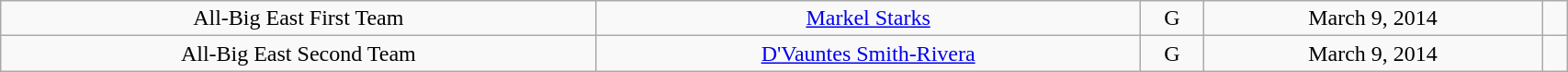<table class="wikitable" style="width: 90%;text-align: center;">
<tr align="center">
<td rowspan="1">All-Big East First Team</td>
<td><a href='#'>Markel Starks</a></td>
<td>G</td>
<td>March 9, 2014</td>
<td></td>
</tr>
<tr align="center">
<td rowspan="1">All-Big East Second Team</td>
<td><a href='#'>D'Vauntes Smith-Rivera</a></td>
<td>G</td>
<td>March 9, 2014</td>
<td></td>
</tr>
</table>
